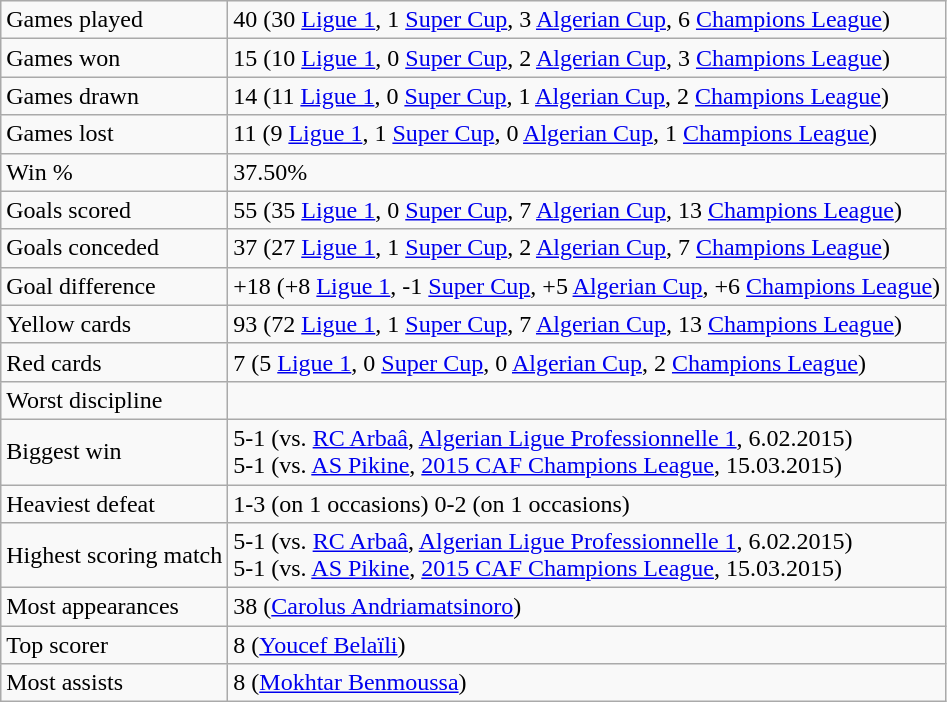<table class="wikitable">
<tr>
<td>Games played</td>
<td>40 (30 <a href='#'>Ligue 1</a>, 1 <a href='#'>Super Cup</a>, 3 <a href='#'>Algerian Cup</a>, 6 <a href='#'>Champions League</a>)</td>
</tr>
<tr>
<td>Games won</td>
<td>15 (10 <a href='#'>Ligue 1</a>, 0 <a href='#'>Super Cup</a>, 2 <a href='#'>Algerian Cup</a>, 3 <a href='#'>Champions League</a>)</td>
</tr>
<tr>
<td>Games drawn</td>
<td>14 (11 <a href='#'>Ligue 1</a>, 0 <a href='#'>Super Cup</a>, 1 <a href='#'>Algerian Cup</a>, 2 <a href='#'>Champions League</a>)</td>
</tr>
<tr>
<td>Games lost</td>
<td>11 (9 <a href='#'>Ligue 1</a>, 1 <a href='#'>Super Cup</a>, 0 <a href='#'>Algerian Cup</a>, 1 <a href='#'>Champions League</a>)</td>
</tr>
<tr>
<td>Win %</td>
<td>37.50%</td>
</tr>
<tr>
<td>Goals scored</td>
<td>55 (35 <a href='#'>Ligue 1</a>, 0 <a href='#'>Super Cup</a>, 7 <a href='#'>Algerian Cup</a>, 13 <a href='#'>Champions League</a>)</td>
</tr>
<tr>
<td>Goals conceded</td>
<td>37 (27 <a href='#'>Ligue 1</a>, 1 <a href='#'>Super Cup</a>, 2 <a href='#'>Algerian Cup</a>, 7 <a href='#'>Champions League</a>)</td>
</tr>
<tr>
<td>Goal difference</td>
<td>+18 (+8 <a href='#'>Ligue 1</a>, -1 <a href='#'>Super Cup</a>, +5 <a href='#'>Algerian Cup</a>, +6 <a href='#'>Champions League</a>)</td>
</tr>
<tr>
<td>Yellow cards</td>
<td>93 (72 <a href='#'>Ligue 1</a>, 1 <a href='#'>Super Cup</a>, 7 <a href='#'>Algerian Cup</a>, 13 <a href='#'>Champions League</a>)</td>
</tr>
<tr>
<td>Red cards</td>
<td>7 (5 <a href='#'>Ligue 1</a>, 0 <a href='#'>Super Cup</a>, 0 <a href='#'>Algerian Cup</a>, 2 <a href='#'>Champions League</a>)</td>
</tr>
<tr>
<td>Worst discipline</td>
<td></td>
</tr>
<tr>
<td>Biggest win</td>
<td>5-1 (vs. <a href='#'>RC Arbaâ</a>, <a href='#'>Algerian Ligue Professionnelle 1</a>, 6.02.2015)<br>5-1 (vs. <a href='#'>AS Pikine</a>, <a href='#'>2015 CAF Champions League</a>, 15.03.2015)</td>
</tr>
<tr>
<td>Heaviest defeat</td>
<td>1-3 (on 1 occasions) 0-2 (on 1 occasions)</td>
</tr>
<tr>
<td>Highest scoring match</td>
<td>5-1 (vs. <a href='#'>RC Arbaâ</a>, <a href='#'>Algerian Ligue Professionnelle 1</a>, 6.02.2015)<br>5-1 (vs. <a href='#'>AS Pikine</a>, <a href='#'>2015 CAF Champions League</a>, 15.03.2015)</td>
</tr>
<tr>
<td>Most appearances</td>
<td>38 (<a href='#'>Carolus Andriamatsinoro</a>)</td>
</tr>
<tr>
<td>Top scorer</td>
<td>8 (<a href='#'>Youcef Belaïli</a>)</td>
</tr>
<tr>
<td>Most assists</td>
<td>8 (<a href='#'>Mokhtar Benmoussa</a>)</td>
</tr>
</table>
